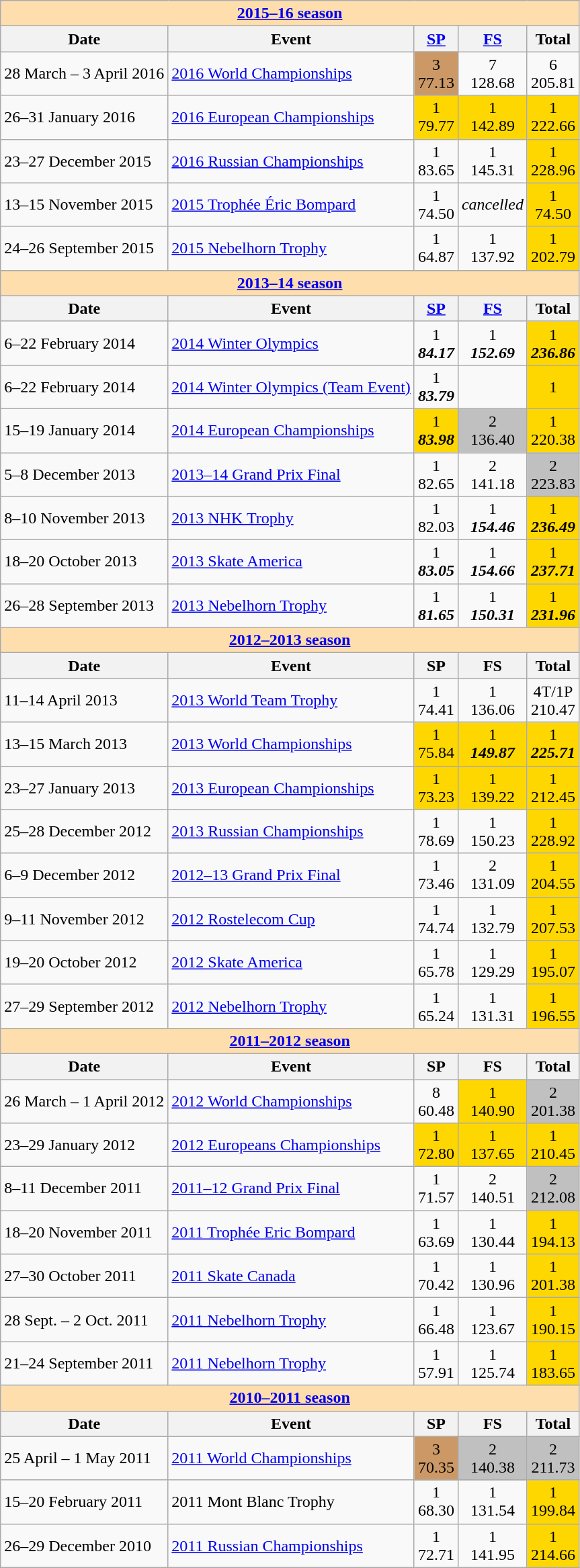<table class="wikitable">
<tr>
<td style="background-color: #ffdead;" colspan=5 align=center><strong><a href='#'>2015–16 season</a></strong></td>
</tr>
<tr>
<th>Date</th>
<th>Event</th>
<th><a href='#'>SP</a></th>
<th><a href='#'>FS</a></th>
<th>Total</th>
</tr>
<tr>
<td>28 March – 3 April 2016</td>
<td><a href='#'>2016 World Championships</a></td>
<td align=center bgcolor=cc9966>3 <br> 77.13</td>
<td align=center>7 <br> 128.68</td>
<td align=center>6 <br> 205.81</td>
</tr>
<tr>
<td>26–31 January 2016</td>
<td><a href='#'>2016 European Championships</a></td>
<td align=center bgcolor=gold>1 <br> 79.77</td>
<td align=center bgcolor=gold>1 <br> 142.89</td>
<td align=center bgcolor=gold>1 <br> 222.66</td>
</tr>
<tr>
<td>23–27 December 2015</td>
<td><a href='#'>2016 Russian Championships</a></td>
<td align=center>1 <br> 83.65</td>
<td align=center>1 <br> 145.31</td>
<td align=center bgcolor=gold>1 <br> 228.96</td>
</tr>
<tr>
<td>13–15 November 2015</td>
<td><a href='#'>2015 Trophée Éric Bompard</a></td>
<td align=center>1 <br> 74.50</td>
<td align=center><em>cancelled</em></td>
<td align=center bgcolor=gold>1 <br> 74.50</td>
</tr>
<tr>
<td>24–26 September 2015</td>
<td><a href='#'>2015 Nebelhorn Trophy</a></td>
<td align=center>1 <br> 64.87</td>
<td align=center>1 <br> 137.92</td>
<td align=center bgcolor=gold>1 <br> 202.79</td>
</tr>
<tr>
<td style="background-color: #ffdead;" colspan=5 align=center><strong><a href='#'>2013–14 season</a></strong></td>
</tr>
<tr>
<th>Date</th>
<th>Event</th>
<th><a href='#'>SP</a></th>
<th><a href='#'>FS</a></th>
<th>Total</th>
</tr>
<tr>
<td>6–22 February 2014</td>
<td><a href='#'>2014 Winter Olympics</a></td>
<td align=center>1 <br> <strong><em>84.17</em></strong></td>
<td align=center>1 <br> <strong><em>152.69</em></strong></td>
<td align=center bgcolor=gold>1 <br> <strong><em>236.86</em></strong></td>
</tr>
<tr>
<td>6–22 February 2014</td>
<td><a href='#'>2014 Winter Olympics (Team Event)</a></td>
<td align=center>1 <br> <strong><em>83.79</em></strong></td>
<td align=center><br></td>
<td align=center bgcolor=gold>1 <br></td>
</tr>
<tr>
<td>15–19 January 2014</td>
<td><a href='#'>2014 European Championships</a></td>
<td align=center bgcolor=gold>1 <br> <strong><em>83.98</em></strong></td>
<td align=center bgcolor=silver>2 <br> 136.40</td>
<td align=center bgcolor=gold>1 <br> 220.38</td>
</tr>
<tr>
<td>5–8 December 2013</td>
<td><a href='#'>2013–14 Grand Prix Final</a></td>
<td align=center>1 <br> 82.65</td>
<td align=center>2 <br> 141.18</td>
<td align=center bgcolor=silver>2 <br> 223.83</td>
</tr>
<tr>
<td>8–10 November 2013</td>
<td><a href='#'>2013 NHK Trophy</a></td>
<td align=center>1 <br> 82.03</td>
<td align=center>1 <br> <strong><em>154.46</em></strong></td>
<td align=center bgcolor=gold>1 <br> <strong><em>236.49</em></strong></td>
</tr>
<tr>
<td>18–20 October 2013</td>
<td><a href='#'>2013 Skate America</a></td>
<td align=center>1 <br> <strong><em>83.05</em></strong></td>
<td align=center>1 <br> <strong><em>154.66</em></strong></td>
<td align=center bgcolor=gold>1 <br> <strong><em>237.71</em></strong></td>
</tr>
<tr>
<td>26–28 September 2013</td>
<td><a href='#'>2013 Nebelhorn Trophy</a></td>
<td align=center>1 <br> <strong><em>81.65</em></strong></td>
<td align=center>1 <br> <strong><em>150.31</em></strong></td>
<td align=center bgcolor=gold>1 <br> <strong><em>231.96</em></strong></td>
</tr>
<tr>
<td style="background-color: #ffdead;" colspan=5 align=center><strong><a href='#'>2012–2013 season</a></strong></td>
</tr>
<tr>
<th>Date</th>
<th>Event</th>
<th>SP</th>
<th>FS</th>
<th>Total</th>
</tr>
<tr>
<td>11–14 April 2013</td>
<td><a href='#'>2013 World Team Trophy</a></td>
<td align=center>1 <br> 74.41</td>
<td align=center>1 <br> 136.06</td>
<td align=center>4T/1P <br> 210.47</td>
</tr>
<tr>
<td>13–15 March 2013</td>
<td><a href='#'>2013 World Championships</a></td>
<td align=center bgcolor=gold>1 <br> 75.84</td>
<td align=center bgcolor=gold>1 <br> <strong><em>149.87</em></strong></td>
<td align=center bgcolor=gold>1 <br> <strong><em>225.71</em></strong></td>
</tr>
<tr>
<td>23–27 January 2013</td>
<td><a href='#'>2013 European Championships</a></td>
<td align=center bgcolor=gold>1 <br> 73.23</td>
<td align=center bgcolor=gold>1 <br> 139.22</td>
<td align=center bgcolor=gold>1 <br> 212.45</td>
</tr>
<tr>
<td>25–28 December 2012</td>
<td><a href='#'>2013 Russian Championships</a></td>
<td align=center>1 <br> 78.69</td>
<td align=center>1 <br> 150.23</td>
<td align=center bgcolor=gold>1 <br> 228.92</td>
</tr>
<tr>
<td>6–9 December 2012</td>
<td><a href='#'>2012–13 Grand Prix Final</a></td>
<td align=center>1 <br> 73.46</td>
<td align=center>2 <br> 131.09</td>
<td align=center bgcolor=gold>1 <br> 204.55</td>
</tr>
<tr>
<td>9–11 November 2012</td>
<td><a href='#'>2012 Rostelecom Cup</a></td>
<td align=center>1 <br> 74.74</td>
<td align=center>1 <br> 132.79</td>
<td align=center bgcolor=gold>1 <br> 207.53</td>
</tr>
<tr>
<td>19–20 October 2012</td>
<td><a href='#'>2012 Skate America</a></td>
<td align=center>1 <br> 65.78</td>
<td align=center>1 <br> 129.29</td>
<td align=center bgcolor=gold>1 <br> 195.07</td>
</tr>
<tr>
<td>27–29 September 2012</td>
<td><a href='#'>2012 Nebelhorn Trophy</a></td>
<td align=center>1 <br> 65.24</td>
<td align=center>1 <br> 131.31</td>
<td align=center bgcolor=gold>1 <br> 196.55</td>
</tr>
<tr>
<td style="background-color: #ffdead;" colspan=5 align=center><strong><a href='#'>2011–2012 season</a></strong></td>
</tr>
<tr>
<th>Date</th>
<th>Event</th>
<th>SP</th>
<th>FS</th>
<th>Total</th>
</tr>
<tr>
<td>26 March – 1 April 2012</td>
<td><a href='#'>2012 World Championships</a></td>
<td align=center>8 <br> 60.48</td>
<td align=center bgcolor=gold>1 <br> 140.90</td>
<td align=center bgcolor=silver>2 <br> 201.38</td>
</tr>
<tr>
<td>23–29 January 2012</td>
<td><a href='#'>2012 Europeans Championships</a></td>
<td align=center bgcolor=gold>1 <br> 72.80</td>
<td align=center bgcolor=gold>1 <br> 137.65</td>
<td align=center bgcolor=gold>1 <br> 210.45</td>
</tr>
<tr>
<td>8–11 December 2011</td>
<td><a href='#'>2011–12 Grand Prix Final</a></td>
<td align=center>1 <br> 71.57</td>
<td align=center>2 <br> 140.51</td>
<td align=center bgcolor=silver>2 <br> 212.08</td>
</tr>
<tr>
<td>18–20 November 2011</td>
<td><a href='#'>2011 Trophée Eric Bompard</a></td>
<td align=center>1 <br> 63.69</td>
<td align=center>1 <br> 130.44</td>
<td align=center bgcolor=gold>1 <br> 194.13</td>
</tr>
<tr>
<td>27–30 October 2011</td>
<td><a href='#'>2011 Skate Canada</a></td>
<td align=center>1 <br> 70.42</td>
<td align=center>1 <br> 130.96</td>
<td align=center bgcolor=gold>1 <br> 201.38</td>
</tr>
<tr>
<td>28 Sept. – 2 Oct. 2011</td>
<td><a href='#'>2011 Nebelhorn Trophy</a></td>
<td align=center>1 <br> 66.48</td>
<td align=center>1 <br> 123.67</td>
<td align=center bgcolor=gold>1 <br> 190.15</td>
</tr>
<tr>
<td>21–24 September 2011</td>
<td><a href='#'>2011 Nebelhorn Trophy</a></td>
<td align=center>1 <br> 57.91</td>
<td align=center>1 <br> 125.74</td>
<td align=center bgcolor=gold>1 <br> 183.65</td>
</tr>
<tr>
<td style="background-color: #ffdead;" colspan=5 align=center><strong><a href='#'>2010–2011 season</a></strong></td>
</tr>
<tr>
<th>Date</th>
<th>Event</th>
<th>SP</th>
<th>FS</th>
<th>Total</th>
</tr>
<tr>
<td>25 April – 1 May 2011</td>
<td><a href='#'>2011 World Championships</a></td>
<td align=center bgcolor=cc9966>3 <br> 70.35</td>
<td align=center bgcolor=silver>2 <br> 140.38</td>
<td align=center bgcolor=silver>2 <br> 211.73</td>
</tr>
<tr>
<td>15–20 February 2011</td>
<td>2011 Mont Blanc Trophy</td>
<td align=center>1 <br> 68.30</td>
<td align=center>1 <br> 131.54</td>
<td align=center bgcolor=gold>1 <br> 199.84</td>
</tr>
<tr>
<td>26–29 December 2010</td>
<td><a href='#'>2011 Russian Championships</a></td>
<td align=center>1 <br> 72.71</td>
<td align=center>1 <br> 141.95</td>
<td align=center bgcolor=gold>1 <br> 214.66</td>
</tr>
</table>
